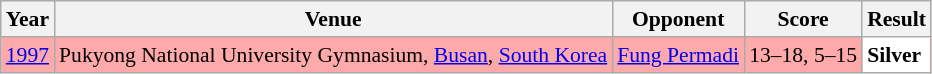<table class="sortable wikitable" style="font-size: 90%;">
<tr>
<th>Year</th>
<th>Venue</th>
<th>Opponent</th>
<th>Score</th>
<th>Result</th>
</tr>
<tr style="background:#FFAAAA">
<td align="center"><a href='#'>1997</a></td>
<td align="left">Pukyong National University Gymnasium, <a href='#'>Busan</a>, <a href='#'>South Korea</a></td>
<td align="left"> <a href='#'>Fung Permadi</a></td>
<td align="left">13–18, 5–15</td>
<td style="text-align:left; background:white"> <strong>Silver</strong></td>
</tr>
</table>
